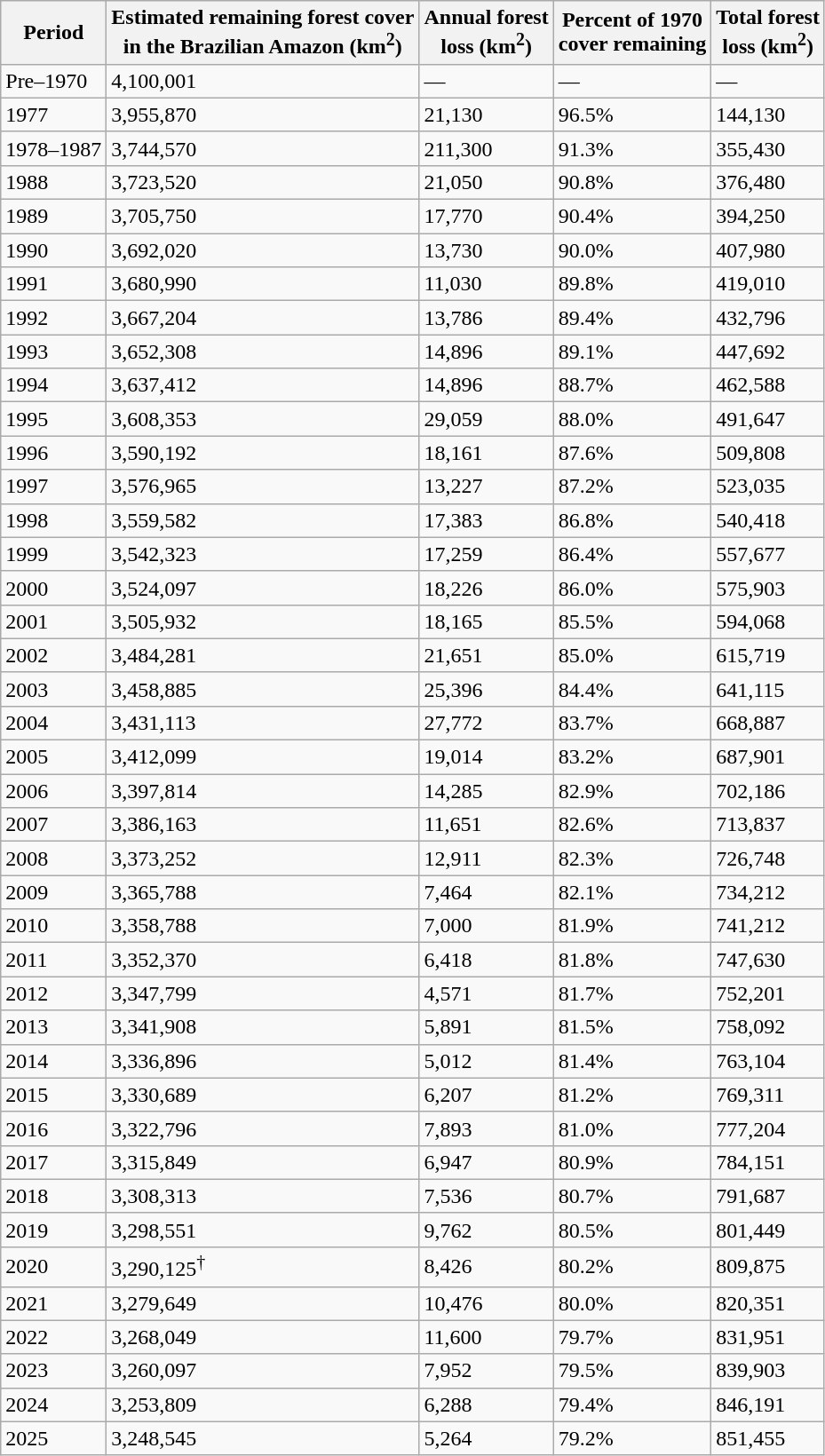<table class="wikitable sortable">
<tr>
<th>Period</th>
<th>Estimated remaining forest cover<br>in the Brazilian Amazon (km<sup>2</sup>)</th>
<th>Annual forest<br>loss (km<sup>2</sup>)</th>
<th>Percent of 1970<br>cover remaining</th>
<th>Total forest<br>loss (km<sup>2</sup>)</th>
</tr>
<tr>
<td>Pre–1970</td>
<td>4,100,001</td>
<td>—</td>
<td>—</td>
<td>—</td>
</tr>
<tr>
<td>1977</td>
<td>3,955,870</td>
<td>21,130</td>
<td>96.5%</td>
<td>144,130</td>
</tr>
<tr>
<td>1978–1987</td>
<td>3,744,570</td>
<td>211,300</td>
<td>91.3%</td>
<td>355,430</td>
</tr>
<tr>
<td>1988</td>
<td>3,723,520</td>
<td>21,050</td>
<td>90.8%</td>
<td>376,480</td>
</tr>
<tr>
<td>1989</td>
<td>3,705,750</td>
<td>17,770</td>
<td>90.4%</td>
<td>394,250</td>
</tr>
<tr>
<td>1990</td>
<td>3,692,020</td>
<td>13,730</td>
<td>90.0%</td>
<td>407,980</td>
</tr>
<tr>
<td>1991</td>
<td>3,680,990</td>
<td>11,030</td>
<td>89.8%</td>
<td>419,010</td>
</tr>
<tr>
<td>1992</td>
<td>3,667,204</td>
<td>13,786</td>
<td>89.4%</td>
<td>432,796</td>
</tr>
<tr>
<td>1993</td>
<td>3,652,308</td>
<td>14,896</td>
<td>89.1%</td>
<td>447,692</td>
</tr>
<tr>
<td>1994</td>
<td>3,637,412</td>
<td>14,896</td>
<td>88.7%</td>
<td>462,588</td>
</tr>
<tr>
<td>1995</td>
<td>3,608,353</td>
<td>29,059</td>
<td>88.0%</td>
<td>491,647</td>
</tr>
<tr>
<td>1996</td>
<td>3,590,192</td>
<td>18,161</td>
<td>87.6%</td>
<td>509,808</td>
</tr>
<tr>
<td>1997</td>
<td>3,576,965</td>
<td>13,227</td>
<td>87.2%</td>
<td>523,035</td>
</tr>
<tr>
<td>1998</td>
<td>3,559,582</td>
<td>17,383</td>
<td>86.8%</td>
<td>540,418</td>
</tr>
<tr>
<td>1999</td>
<td>3,542,323</td>
<td>17,259</td>
<td>86.4%</td>
<td>557,677</td>
</tr>
<tr>
<td>2000</td>
<td>3,524,097</td>
<td>18,226</td>
<td>86.0%</td>
<td>575,903</td>
</tr>
<tr>
<td>2001</td>
<td>3,505,932</td>
<td>18,165</td>
<td>85.5%</td>
<td>594,068</td>
</tr>
<tr>
<td>2002</td>
<td>3,484,281</td>
<td>21,651</td>
<td>85.0%</td>
<td>615,719</td>
</tr>
<tr>
<td>2003</td>
<td>3,458,885</td>
<td>25,396</td>
<td>84.4%</td>
<td>641,115</td>
</tr>
<tr>
<td>2004</td>
<td>3,431,113</td>
<td>27,772</td>
<td>83.7%</td>
<td>668,887</td>
</tr>
<tr>
<td>2005</td>
<td>3,412,099</td>
<td>19,014</td>
<td>83.2%</td>
<td>687,901</td>
</tr>
<tr>
<td>2006</td>
<td>3,397,814</td>
<td>14,285</td>
<td>82.9%</td>
<td>702,186</td>
</tr>
<tr>
<td>2007</td>
<td>3,386,163</td>
<td>11,651</td>
<td>82.6%</td>
<td>713,837</td>
</tr>
<tr>
<td>2008</td>
<td>3,373,252</td>
<td>12,911</td>
<td>82.3%</td>
<td>726,748</td>
</tr>
<tr>
<td>2009</td>
<td>3,365,788</td>
<td>7,464</td>
<td>82.1%</td>
<td>734,212</td>
</tr>
<tr>
<td>2010</td>
<td>3,358,788</td>
<td>7,000</td>
<td>81.9%</td>
<td>741,212</td>
</tr>
<tr>
<td>2011</td>
<td>3,352,370</td>
<td>6,418</td>
<td>81.8%</td>
<td>747,630</td>
</tr>
<tr>
<td>2012</td>
<td>3,347,799</td>
<td>4,571</td>
<td>81.7%</td>
<td>752,201</td>
</tr>
<tr>
<td>2013</td>
<td>3,341,908</td>
<td>5,891</td>
<td>81.5%</td>
<td>758,092</td>
</tr>
<tr>
<td>2014</td>
<td>3,336,896</td>
<td>5,012</td>
<td>81.4%</td>
<td>763,104</td>
</tr>
<tr>
<td>2015</td>
<td>3,330,689</td>
<td>6,207</td>
<td>81.2%</td>
<td>769,311</td>
</tr>
<tr>
<td>2016</td>
<td>3,322,796</td>
<td>7,893</td>
<td>81.0%</td>
<td>777,204</td>
</tr>
<tr>
<td>2017</td>
<td>3,315,849</td>
<td>6,947</td>
<td>80.9%</td>
<td>784,151</td>
</tr>
<tr>
<td>2018</td>
<td>3,308,313</td>
<td>7,536</td>
<td>80.7%</td>
<td>791,687</td>
</tr>
<tr>
<td>2019</td>
<td>3,298,551</td>
<td>9,762</td>
<td>80.5%</td>
<td>801,449</td>
</tr>
<tr>
<td>2020</td>
<td>3,290,125<sup>†</sup></td>
<td>8,426</td>
<td>80.2%</td>
<td>809,875</td>
</tr>
<tr>
<td>2021</td>
<td>3,279,649</td>
<td>10,476</td>
<td>80.0%</td>
<td>820,351</td>
</tr>
<tr>
<td>2022</td>
<td>3,268,049</td>
<td>11,600</td>
<td>79.7%</td>
<td>831,951</td>
</tr>
<tr>
<td>2023</td>
<td>3,260,097</td>
<td>7,952</td>
<td>79.5%</td>
<td>839,903</td>
</tr>
<tr>
<td>2024</td>
<td>3,253,809</td>
<td>6,288</td>
<td>79.4%</td>
<td>846,191</td>
</tr>
<tr>
<td>2025</td>
<td>3,248,545</td>
<td>5,264</td>
<td>79.2%</td>
<td>851,455</td>
</tr>
</table>
